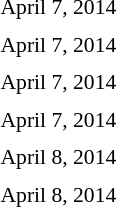<table style="font-size:90%">
<tr>
<td colspan=3>April 7, 2014</td>
</tr>
<tr>
<td width=150 align=right><strong></strong></td>
<td></td>
<td width=150></td>
</tr>
<tr>
<td colspan=3>April 7, 2014</td>
</tr>
<tr>
<td align=right><strong></strong></td>
<td></td>
<td></td>
</tr>
<tr>
<td colspan=3>April 7, 2014</td>
</tr>
<tr>
<td align=right><strong></strong></td>
<td></td>
<td></td>
</tr>
<tr>
<td colspan=3>April 7, 2014</td>
</tr>
<tr>
<td align=right><strong></strong></td>
<td></td>
<td></td>
</tr>
<tr>
<td colspan=3>April 8, 2014</td>
</tr>
<tr>
<td align=right><strong></strong></td>
<td></td>
<td></td>
</tr>
<tr>
<td colspan=3>April 8, 2014</td>
</tr>
<tr>
<td align=right></td>
<td></td>
<td><strong></strong></td>
</tr>
</table>
